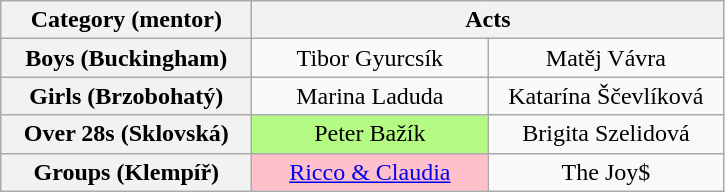<table class="wikitable" style="text-align:center">
<tr>
<th scope="col" style="width:160px;">Category (mentor)</th>
<th scope="col" colspan=2>Acts</th>
</tr>
<tr>
<th scope="row">Boys (Buckingham)</th>
<td style="width:150px;">Tibor Gyurcsík</td>
<td style="width:150px;">Matěj Vávra</td>
</tr>
<tr>
<th scope="row">Girls (Brzobohatý)</th>
<td style="width:150px;">Marina Laduda</td>
<td style="width:150px;">Katarína Ščevlíková</td>
</tr>
<tr>
<th scope="row">Over 28s (Sklovská)</th>
<td style="width:150px;" bgcolor="#B4FB84">Peter Bažík</td>
<td style="width:150px;">Brigita Szelidová</td>
</tr>
<tr>
<th scope="row">Groups (Klempíř)</th>
<td style="width:150px;" bgcolor="#FFC0CB"><a href='#'>Ricco & Claudia</a></td>
<td style="width:150px;">The Joy$</td>
</tr>
</table>
